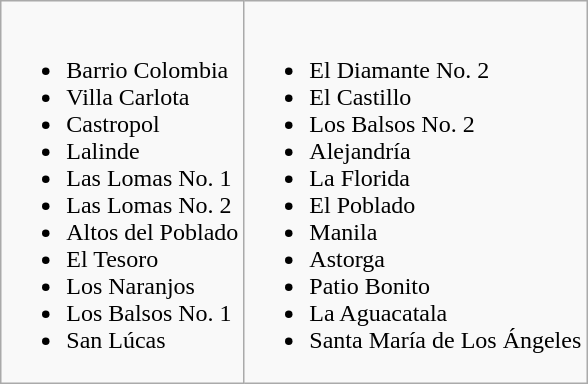<table class="wikitable">
<tr>
<td><br><ul><li>Barrio Colombia</li><li>Villa Carlota</li><li>Castropol</li><li>Lalinde</li><li>Las Lomas No. 1</li><li>Las Lomas No. 2</li><li>Altos del Poblado</li><li>El Tesoro</li><li>Los Naranjos</li><li>Los Balsos No. 1</li><li>San Lúcas</li></ul></td>
<td><br><ul><li>El Diamante No. 2</li><li>El Castillo</li><li>Los Balsos No. 2</li><li>Alejandría</li><li>La Florida</li><li>El Poblado</li><li>Manila</li><li>Astorga</li><li>Patio Bonito</li><li>La Aguacatala</li><li>Santa María de Los Ángeles</li></ul></td>
</tr>
</table>
